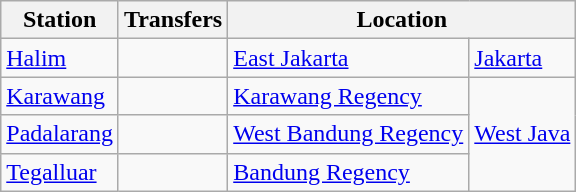<table rules="all" class="wikitable">
<tr>
<th>Station</th>
<th>Transfers</th>
<th colspan="2">Location</th>
</tr>
<tr>
<td><a href='#'>Halim</a></td>
<td></td>
<td><a href='#'>East Jakarta</a></td>
<td><a href='#'>Jakarta</a></td>
</tr>
<tr>
<td><a href='#'>Karawang</a></td>
<td></td>
<td><a href='#'>Karawang Regency</a></td>
<td rowspan="3"><a href='#'>West Java</a></td>
</tr>
<tr>
<td><a href='#'>Padalarang</a></td>
<td></td>
<td><a href='#'>West Bandung Regency</a></td>
</tr>
<tr>
<td><a href='#'>Tegalluar</a></td>
<td></td>
<td><a href='#'>Bandung Regency</a></td>
</tr>
</table>
